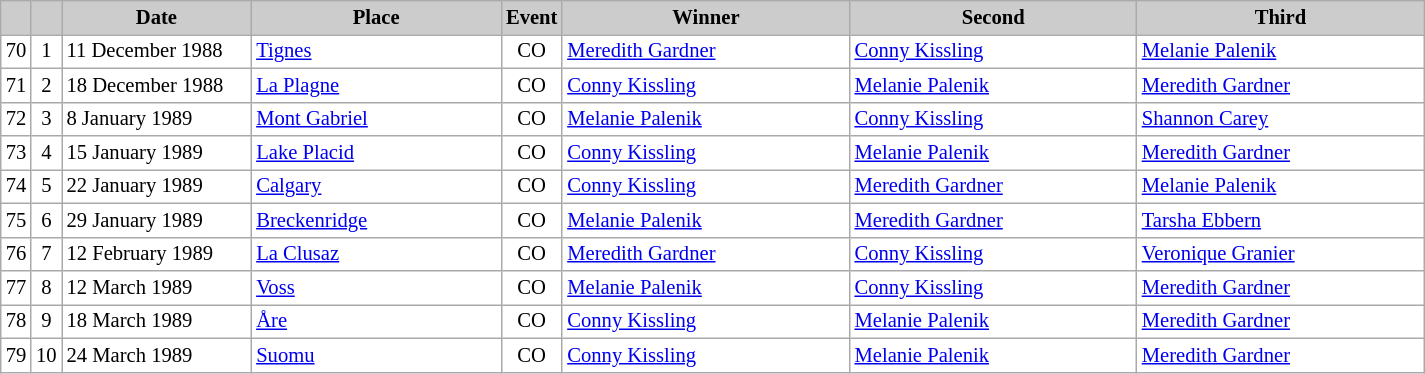<table class="wikitable plainrowheaders" style="background:#fff; font-size:86%; line-height:16px; border:grey solid 1px; border-collapse:collapse;">
<tr style="background:#ccc; text-align:center;">
<th scope="col" style="background:#ccc; width=20 px;"></th>
<th scope="col" style="background:#ccc; width=30 px;"></th>
<th scope="col" style="background:#ccc; width:120px;">Date</th>
<th scope="col" style="background:#ccc; width:160px;">Place</th>
<th scope="col" style="background:#ccc; width:15px;">Event</th>
<th scope="col" style="background:#ccc; width:185px;">Winner</th>
<th scope="col" style="background:#ccc; width:185px;">Second</th>
<th scope="col" style="background:#ccc; width:185px;">Third</th>
</tr>
<tr>
<td align=center>70</td>
<td align=center>1</td>
<td>11 December 1988</td>
<td> <a href='#'>Tignes</a></td>
<td align=center>CO</td>
<td> <a href='#'>Meredith Gardner</a></td>
<td> <a href='#'>Conny Kissling</a></td>
<td> <a href='#'>Melanie Palenik</a></td>
</tr>
<tr>
<td align=center>71</td>
<td align=center>2</td>
<td>18 December 1988</td>
<td> <a href='#'>La Plagne</a></td>
<td align=center>CO</td>
<td> <a href='#'>Conny Kissling</a></td>
<td> <a href='#'>Melanie Palenik</a></td>
<td> <a href='#'>Meredith Gardner</a></td>
</tr>
<tr>
<td align=center>72</td>
<td align=center>3</td>
<td>8 January 1989</td>
<td> <a href='#'>Mont Gabriel</a></td>
<td align=center>CO</td>
<td> <a href='#'>Melanie Palenik</a></td>
<td> <a href='#'>Conny Kissling</a></td>
<td> <a href='#'>Shannon Carey</a></td>
</tr>
<tr>
<td align=center>73</td>
<td align=center>4</td>
<td>15 January 1989</td>
<td> <a href='#'>Lake Placid</a></td>
<td align=center>CO</td>
<td> <a href='#'>Conny Kissling</a></td>
<td> <a href='#'>Melanie Palenik</a></td>
<td> <a href='#'>Meredith Gardner</a></td>
</tr>
<tr>
<td align=center>74</td>
<td align=center>5</td>
<td>22 January 1989</td>
<td> <a href='#'>Calgary</a></td>
<td align=center>CO</td>
<td> <a href='#'>Conny Kissling</a></td>
<td> <a href='#'>Meredith Gardner</a></td>
<td> <a href='#'>Melanie Palenik</a></td>
</tr>
<tr>
<td align=center>75</td>
<td align=center>6</td>
<td>29 January 1989</td>
<td> <a href='#'>Breckenridge</a></td>
<td align=center>CO</td>
<td> <a href='#'>Melanie Palenik</a></td>
<td> <a href='#'>Meredith Gardner</a></td>
<td> <a href='#'>Tarsha Ebbern</a></td>
</tr>
<tr>
<td align=center>76</td>
<td align=center>7</td>
<td>12 February 1989</td>
<td> <a href='#'>La Clusaz</a></td>
<td align=center>CO</td>
<td> <a href='#'>Meredith Gardner</a></td>
<td> <a href='#'>Conny Kissling</a></td>
<td> <a href='#'>Veronique Granier</a></td>
</tr>
<tr>
<td align=center>77</td>
<td align=center>8</td>
<td>12 March 1989</td>
<td> <a href='#'>Voss</a></td>
<td align=center>CO</td>
<td> <a href='#'>Melanie Palenik</a></td>
<td> <a href='#'>Conny Kissling</a></td>
<td> <a href='#'>Meredith Gardner</a></td>
</tr>
<tr>
<td align=center>78</td>
<td align=center>9</td>
<td>18 March 1989</td>
<td> <a href='#'>Åre</a></td>
<td align=center>CO</td>
<td> <a href='#'>Conny Kissling</a></td>
<td> <a href='#'>Melanie Palenik</a></td>
<td> <a href='#'>Meredith Gardner</a></td>
</tr>
<tr>
<td align=center>79</td>
<td align=center>10</td>
<td>24 March 1989</td>
<td> <a href='#'>Suomu</a></td>
<td align=center>CO</td>
<td> <a href='#'>Conny Kissling</a></td>
<td> <a href='#'>Melanie Palenik</a></td>
<td> <a href='#'>Meredith Gardner</a></td>
</tr>
</table>
